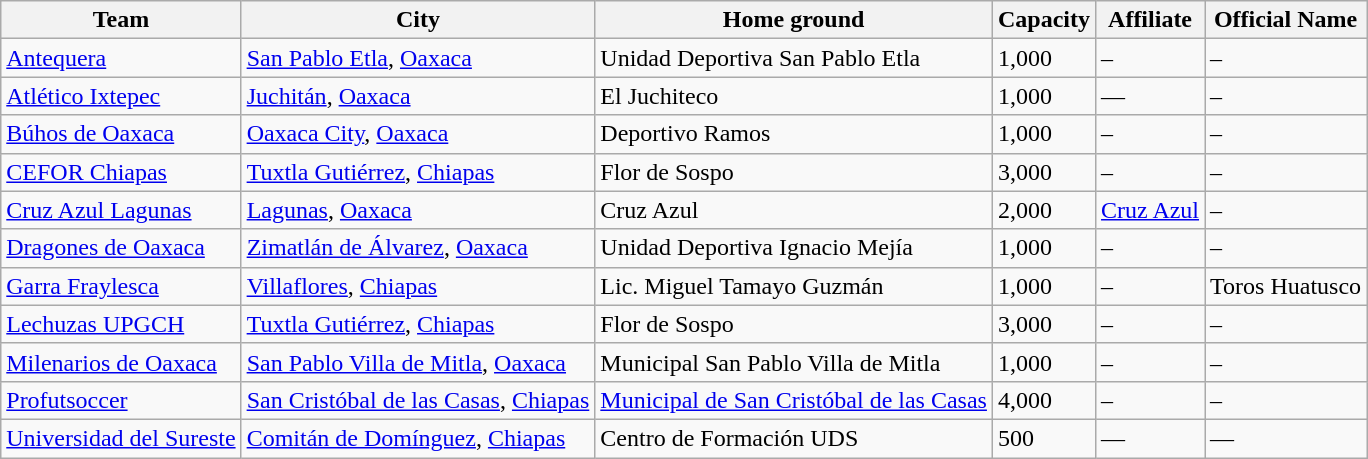<table class="wikitable sortable">
<tr>
<th>Team</th>
<th>City</th>
<th>Home ground</th>
<th>Capacity</th>
<th>Affiliate</th>
<th>Official Name</th>
</tr>
<tr>
<td><a href='#'>Antequera</a></td>
<td><a href='#'>San Pablo Etla</a>, <a href='#'>Oaxaca</a></td>
<td>Unidad Deportiva San Pablo Etla</td>
<td>1,000</td>
<td>–</td>
<td>–</td>
</tr>
<tr>
<td><a href='#'>Atlético Ixtepec</a></td>
<td><a href='#'>Juchitán</a>, <a href='#'>Oaxaca</a></td>
<td>El Juchiteco</td>
<td>1,000</td>
<td>—</td>
<td>–</td>
</tr>
<tr>
<td><a href='#'>Búhos de Oaxaca</a></td>
<td><a href='#'>Oaxaca City</a>, <a href='#'>Oaxaca</a></td>
<td>Deportivo Ramos</td>
<td>1,000</td>
<td>–</td>
<td>–</td>
</tr>
<tr>
<td><a href='#'>CEFOR Chiapas</a></td>
<td><a href='#'>Tuxtla Gutiérrez</a>, <a href='#'>Chiapas</a></td>
<td>Flor de Sospo</td>
<td>3,000</td>
<td>–</td>
<td>–</td>
</tr>
<tr>
<td><a href='#'>Cruz Azul Lagunas</a></td>
<td><a href='#'>Lagunas</a>, <a href='#'>Oaxaca</a></td>
<td>Cruz Azul</td>
<td>2,000</td>
<td><a href='#'>Cruz Azul</a></td>
<td>–</td>
</tr>
<tr>
<td><a href='#'>Dragones de Oaxaca</a></td>
<td><a href='#'>Zimatlán de Álvarez</a>, <a href='#'>Oaxaca</a></td>
<td>Unidad Deportiva Ignacio Mejía</td>
<td>1,000</td>
<td>–</td>
<td>–</td>
</tr>
<tr>
<td><a href='#'>Garra Fraylesca</a></td>
<td><a href='#'>Villaflores</a>, <a href='#'>Chiapas</a></td>
<td>Lic. Miguel Tamayo Guzmán</td>
<td>1,000</td>
<td>– </td>
<td>Toros Huatusco</td>
</tr>
<tr>
<td><a href='#'>Lechuzas UPGCH</a></td>
<td><a href='#'>Tuxtla Gutiérrez</a>, <a href='#'>Chiapas</a></td>
<td>Flor de Sospo</td>
<td>3,000</td>
<td>–</td>
<td>–</td>
</tr>
<tr>
<td><a href='#'>Milenarios de Oaxaca</a></td>
<td><a href='#'>San Pablo Villa de Mitla</a>, <a href='#'>Oaxaca</a></td>
<td>Municipal San Pablo Villa de Mitla</td>
<td>1,000</td>
<td>–</td>
<td>–</td>
</tr>
<tr>
<td><a href='#'>Profutsoccer</a></td>
<td><a href='#'>San Cristóbal de las Casas</a>, <a href='#'>Chiapas</a></td>
<td><a href='#'>Municipal de San Cristóbal de las Casas</a></td>
<td>4,000</td>
<td>–</td>
<td>–</td>
</tr>
<tr>
<td><a href='#'>Universidad del Sureste</a></td>
<td><a href='#'>Comitán de Domínguez</a>, <a href='#'>Chiapas</a></td>
<td>Centro de Formación UDS</td>
<td>500</td>
<td>—</td>
<td>—</td>
</tr>
</table>
